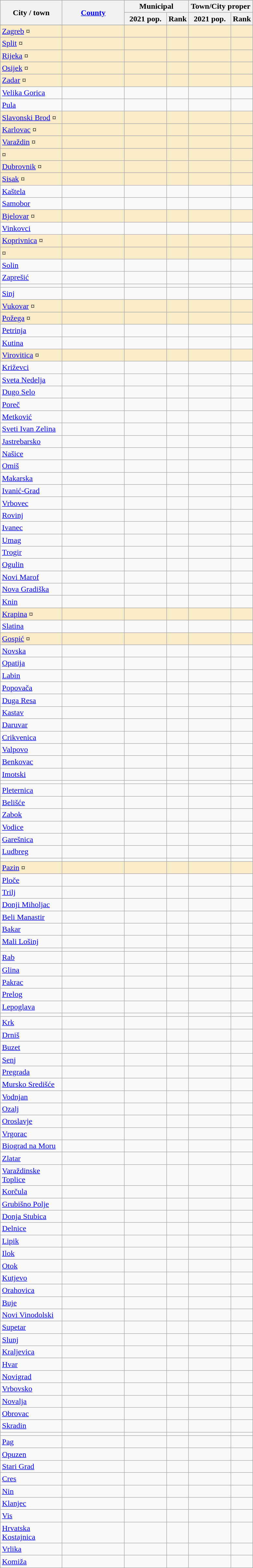<table class="wikitable sortable">
<tr>
<th rowspan=2 width=120>City / town</th>
<th rowspan=2 width=120><a href='#'>County</a></th>
<th colspan=2 width=110>Municipal</th>
<th colspan=2 width=110>Town/City proper</th>
</tr>
<tr>
<th width=80>2021 pop.</th>
<th width=30>Rank</th>
<th width=80>2021 pop.</th>
<th width=30>Rank</th>
</tr>
<tr>
</tr>
<tr bgcolor=faecc8>
<td><a href='#'>Zagreb</a> ¤</td>
<td></td>
<td align="right"></td>
<td></td>
<td align="right"></td>
<td></td>
</tr>
<tr bgcolor=faecc8>
<td><a href='#'>Split</a> ¤</td>
<td></td>
<td align="right"></td>
<td></td>
<td align="right"></td>
<td></td>
</tr>
<tr bgcolor=faecc8>
<td><a href='#'>Rijeka</a> ¤</td>
<td></td>
<td align="right"></td>
<td></td>
<td align="right"></td>
<td></td>
</tr>
<tr bgcolor=faecc8>
<td><a href='#'>Osijek</a> ¤</td>
<td></td>
<td align="right"></td>
<td></td>
<td align="right"></td>
<td></td>
</tr>
<tr bgcolor=faecc8>
<td><a href='#'>Zadar</a> ¤</td>
<td></td>
<td align="right"></td>
<td></td>
<td align="right"></td>
<td></td>
</tr>
<tr>
<td><a href='#'>Velika Gorica</a></td>
<td></td>
<td align="right"></td>
<td></td>
<td align="right"></td>
<td></td>
</tr>
<tr>
<td><a href='#'>Pula</a></td>
<td></td>
<td align="right"></td>
<td></td>
<td align="right"></td>
<td></td>
</tr>
<tr bgcolor=faecc8>
<td><a href='#'>Slavonski Brod</a> ¤</td>
<td></td>
<td align="right"></td>
<td></td>
<td align="right"></td>
<td></td>
</tr>
<tr bgcolor=faecc8>
<td><a href='#'>Karlovac</a> ¤</td>
<td></td>
<td align="right"></td>
<td></td>
<td align="right"></td>
<td></td>
</tr>
<tr bgcolor="faecc8">
<td><a href='#'>Varaždin</a> ¤</td>
<td></td>
<td align="right"></td>
<td></td>
<td align="right"></td>
<td></td>
</tr>
<tr bgcolor="faecc8">
<td> ¤</td>
<td></td>
<td align="right"></td>
<td></td>
<td align="right"></td>
<td></td>
</tr>
<tr bgcolor="faecc8">
<td><a href='#'>Dubrovnik</a> ¤</td>
<td></td>
<td align="right"></td>
<td></td>
<td align="right"></td>
<td></td>
</tr>
<tr bgcolor=faecc8>
<td><a href='#'>Sisak</a> ¤</td>
<td></td>
<td align="right"></td>
<td></td>
<td align="right"></td>
<td></td>
</tr>
<tr>
<td><a href='#'>Kaštela</a></td>
<td></td>
<td align="right"></td>
<td></td>
<td align="right"></td>
<td></td>
</tr>
<tr>
<td><a href='#'>Samobor</a></td>
<td></td>
<td align="right"></td>
<td></td>
<td align="right"></td>
<td></td>
</tr>
<tr bgcolor="faecc8">
<td><a href='#'>Bjelovar</a> ¤</td>
<td></td>
<td align="right"></td>
<td></td>
<td align="right"></td>
<td></td>
</tr>
<tr>
<td><a href='#'>Vinkovci</a></td>
<td></td>
<td align="right"></td>
<td></td>
<td align="right"></td>
<td></td>
</tr>
<tr bgcolor=faecc8>
<td><a href='#'>Koprivnica</a> ¤</td>
<td></td>
<td align="right"></td>
<td></td>
<td align="right"></td>
<td></td>
</tr>
<tr bgcolor="faecc8">
<td> ¤</td>
<td></td>
<td align="right"></td>
<td></td>
<td align="right"></td>
<td></td>
</tr>
<tr>
<td><a href='#'>Solin</a></td>
<td></td>
<td align="right"></td>
<td></td>
<td align="right"></td>
<td></td>
</tr>
<tr>
<td><a href='#'>Zaprešić</a></td>
<td></td>
<td align="right"></td>
<td></td>
<td align="right"></td>
<td></td>
</tr>
<tr>
<td></td>
<td></td>
<td align="right"></td>
<td></td>
<td align="right"></td>
<td></td>
</tr>
<tr>
<td><a href='#'>Sinj</a></td>
<td></td>
<td align="right"></td>
<td></td>
<td align="right"></td>
<td></td>
</tr>
<tr bgcolor=faecc8>
<td><a href='#'>Vukovar</a> ¤</td>
<td></td>
<td align="right"></td>
<td></td>
<td align="right"></td>
<td></td>
</tr>
<tr bgcolor=faecc8>
<td><a href='#'>Požega</a> ¤</td>
<td></td>
<td align="right"></td>
<td></td>
<td align="right"></td>
<td></td>
</tr>
<tr>
<td><a href='#'>Petrinja</a></td>
<td></td>
<td align="right"></td>
<td></td>
<td align="right"></td>
<td></td>
</tr>
<tr>
<td><a href='#'>Kutina</a></td>
<td></td>
<td align="right"></td>
<td></td>
<td align="right"></td>
<td></td>
</tr>
<tr bgcolor=faecc8>
<td><a href='#'>Virovitica</a> ¤</td>
<td></td>
<td align="right"></td>
<td></td>
<td align="right"></td>
<td></td>
</tr>
<tr>
<td><a href='#'>Križevci</a></td>
<td></td>
<td align="right"></td>
<td></td>
<td align="right"></td>
<td></td>
</tr>
<tr>
<td><a href='#'>Sveta Nedelja</a></td>
<td></td>
<td align="right"></td>
<td></td>
<td align="right"></td>
<td></td>
</tr>
<tr>
<td><a href='#'>Dugo Selo</a></td>
<td></td>
<td align="right"></td>
<td></td>
<td align="right"></td>
<td></td>
</tr>
<tr>
<td><a href='#'>Poreč</a></td>
<td></td>
<td align="right"></td>
<td></td>
<td align="right"></td>
<td></td>
</tr>
<tr>
<td><a href='#'>Metković</a></td>
<td></td>
<td align="right"></td>
<td></td>
<td align="right"></td>
<td></td>
</tr>
<tr>
<td><a href='#'>Sveti Ivan Zelina</a></td>
<td></td>
<td align="right"></td>
<td></td>
<td align="right"></td>
<td></td>
</tr>
<tr>
<td><a href='#'>Jastrebarsko</a></td>
<td></td>
<td align="right"></td>
<td></td>
<td align="right"></td>
<td></td>
</tr>
<tr>
<td><a href='#'>Našice</a></td>
<td></td>
<td align="right"></td>
<td></td>
<td align="right"></td>
<td></td>
</tr>
<tr>
<td><a href='#'>Omiš</a></td>
<td></td>
<td align="right"></td>
<td></td>
<td align="right"></td>
<td></td>
</tr>
<tr>
<td><a href='#'>Makarska</a></td>
<td></td>
<td align="right"></td>
<td></td>
<td align="right"></td>
<td></td>
</tr>
<tr>
<td><a href='#'>Ivanić-Grad</a></td>
<td></td>
<td align="right"></td>
<td></td>
<td align="right"></td>
<td></td>
</tr>
<tr>
<td><a href='#'>Vrbovec</a></td>
<td></td>
<td align="right"></td>
<td></td>
<td align="right"></td>
<td></td>
</tr>
<tr>
<td><a href='#'>Rovinj</a></td>
<td></td>
<td align="right"></td>
<td></td>
<td align="right"></td>
<td></td>
</tr>
<tr>
<td><a href='#'>Ivanec</a></td>
<td></td>
<td align="right"></td>
<td></td>
<td align="right"></td>
<td></td>
</tr>
<tr>
<td><a href='#'>Umag</a></td>
<td></td>
<td align="right"></td>
<td></td>
<td align="right"></td>
<td></td>
</tr>
<tr>
<td><a href='#'>Trogir</a></td>
<td></td>
<td align="right"></td>
<td></td>
<td align="right"></td>
<td></td>
</tr>
<tr>
<td><a href='#'>Ogulin</a></td>
<td></td>
<td align="right"></td>
<td></td>
<td align="right"></td>
<td></td>
</tr>
<tr>
<td><a href='#'>Novi Marof</a></td>
<td></td>
<td align="right"></td>
<td></td>
<td align="right"></td>
<td></td>
</tr>
<tr>
<td><a href='#'>Nova Gradiška</a></td>
<td></td>
<td align="right"></td>
<td></td>
<td align="right"></td>
<td></td>
</tr>
<tr>
<td><a href='#'>Knin</a></td>
<td></td>
<td align="right"></td>
<td></td>
<td align="right"></td>
<td></td>
</tr>
<tr bgcolor=faecc8>
<td><a href='#'>Krapina</a> ¤</td>
<td></td>
<td align="right"></td>
<td></td>
<td align="right"></td>
<td></td>
</tr>
<tr>
<td><a href='#'>Slatina</a></td>
<td></td>
<td align="right"></td>
<td></td>
<td align="right"></td>
<td></td>
</tr>
<tr bgcolor="faecc8">
<td><a href='#'>Gospić</a> ¤</td>
<td></td>
<td align="right"></td>
<td></td>
<td align="right"></td>
<td></td>
</tr>
<tr>
<td><a href='#'>Novska</a></td>
<td></td>
<td align="right"></td>
<td></td>
<td align="right"></td>
<td></td>
</tr>
<tr>
<td><a href='#'>Opatija</a></td>
<td></td>
<td align="right"></td>
<td></td>
<td align="right"></td>
<td></td>
</tr>
<tr>
<td><a href='#'>Labin</a></td>
<td></td>
<td align="right"></td>
<td></td>
<td align="right"></td>
<td></td>
</tr>
<tr>
<td><a href='#'>Popovača</a></td>
<td></td>
<td align="right"></td>
<td></td>
<td align="right"></td>
<td></td>
</tr>
<tr>
<td><a href='#'>Duga Resa</a></td>
<td></td>
<td align="right"></td>
<td></td>
<td align="right"></td>
<td></td>
</tr>
<tr>
<td><a href='#'>Kastav</a></td>
<td></td>
<td align="right"></td>
<td></td>
<td align="right"></td>
<td></td>
</tr>
<tr>
<td><a href='#'>Daruvar</a></td>
<td></td>
<td align="right"></td>
<td></td>
<td align="right"></td>
<td></td>
</tr>
<tr>
<td><a href='#'>Crikvenica</a></td>
<td></td>
<td align="right"></td>
<td></td>
<td align="right"></td>
<td></td>
</tr>
<tr>
<td><a href='#'>Valpovo</a></td>
<td></td>
<td align="right"></td>
<td></td>
<td align="right"></td>
<td></td>
</tr>
<tr>
<td><a href='#'>Benkovac</a></td>
<td></td>
<td align="right"></td>
<td></td>
<td align="right"></td>
<td></td>
</tr>
<tr>
<td><a href='#'>Imotski</a></td>
<td></td>
<td align="right"></td>
<td></td>
<td align="right"></td>
<td></td>
</tr>
<tr>
<td></td>
<td></td>
<td align="right"></td>
<td></td>
<td align="right"></td>
<td></td>
</tr>
<tr>
<td><a href='#'>Pleternica</a></td>
<td></td>
<td align="right"></td>
<td></td>
<td align="right"></td>
<td></td>
</tr>
<tr>
<td><a href='#'>Belišće</a></td>
<td></td>
<td align="right"></td>
<td></td>
<td align="right"></td>
<td></td>
</tr>
<tr>
<td><a href='#'>Zabok</a></td>
<td></td>
<td align="right"></td>
<td></td>
<td align="right"></td>
<td></td>
</tr>
<tr>
<td><a href='#'>Vodice</a></td>
<td></td>
<td align="right"></td>
<td></td>
<td align="right"></td>
<td></td>
</tr>
<tr>
<td><a href='#'>Garešnica</a></td>
<td></td>
<td align="right"></td>
<td></td>
<td align="right"></td>
<td></td>
</tr>
<tr>
<td><a href='#'>Ludbreg</a></td>
<td></td>
<td align="right"></td>
<td></td>
<td align="right"></td>
<td></td>
</tr>
<tr>
<td></td>
<td></td>
<td align="right"></td>
<td></td>
<td align="right"></td>
<td></td>
</tr>
<tr bgcolor=faecc8>
<td><a href='#'>Pazin</a> ¤</td>
<td></td>
<td align="right"></td>
<td></td>
<td align="right"></td>
<td></td>
</tr>
<tr>
<td><a href='#'>Ploče</a></td>
<td></td>
<td align="right"></td>
<td></td>
<td align="right"></td>
<td></td>
</tr>
<tr>
<td><a href='#'>Trilj</a></td>
<td></td>
<td align="right"></td>
<td></td>
<td align="right"></td>
<td></td>
</tr>
<tr>
<td><a href='#'>Donji Miholjac</a></td>
<td></td>
<td align="right"></td>
<td></td>
<td align="right"></td>
<td></td>
</tr>
<tr>
<td><a href='#'>Beli Manastir</a></td>
<td></td>
<td align="right"></td>
<td></td>
<td align="right"></td>
<td></td>
</tr>
<tr>
<td><a href='#'>Bakar</a></td>
<td></td>
<td align="right"></td>
<td></td>
<td align="right"></td>
<td></td>
</tr>
<tr>
<td><a href='#'>Mali Lošinj</a></td>
<td></td>
<td align="right"></td>
<td></td>
<td align="right"></td>
<td></td>
</tr>
<tr>
<td></td>
<td></td>
<td align="right"></td>
<td></td>
<td align="right"></td>
<td></td>
</tr>
<tr>
<td><a href='#'>Rab</a></td>
<td></td>
<td align="right"></td>
<td></td>
<td align="right"></td>
<td></td>
</tr>
<tr>
<td><a href='#'>Glina</a></td>
<td></td>
<td align="right"></td>
<td></td>
<td align="right"></td>
<td></td>
</tr>
<tr>
<td><a href='#'>Pakrac</a></td>
<td></td>
<td align="right"></td>
<td></td>
<td align="right"></td>
<td></td>
</tr>
<tr>
<td><a href='#'>Prelog</a></td>
<td></td>
<td align="right"></td>
<td></td>
<td align="right"></td>
<td></td>
</tr>
<tr>
<td><a href='#'>Lepoglava</a></td>
<td></td>
<td align="right"></td>
<td></td>
<td align="right"></td>
<td></td>
</tr>
<tr>
<td></td>
<td></td>
<td align="right"></td>
<td></td>
<td align="right"></td>
<td></td>
</tr>
<tr>
<td><a href='#'>Krk</a></td>
<td></td>
<td align="right"></td>
<td></td>
<td align="right"></td>
<td></td>
</tr>
<tr>
<td><a href='#'>Drniš</a></td>
<td></td>
<td align="right"></td>
<td></td>
<td align="right"></td>
<td></td>
</tr>
<tr>
<td><a href='#'>Buzet</a></td>
<td></td>
<td align="right"></td>
<td></td>
<td align="right"></td>
<td></td>
</tr>
<tr>
<td><a href='#'>Senj</a></td>
<td></td>
<td align="right"></td>
<td></td>
<td align="right"></td>
<td></td>
</tr>
<tr>
<td><a href='#'>Pregrada</a></td>
<td></td>
<td align="right"></td>
<td></td>
<td align="right"></td>
<td></td>
</tr>
<tr>
<td><a href='#'>Mursko Središće</a></td>
<td></td>
<td align="right"></td>
<td></td>
<td align="right"></td>
<td></td>
</tr>
<tr>
<td><a href='#'>Vodnjan</a></td>
<td></td>
<td align="right"></td>
<td></td>
<td align="right"></td>
<td></td>
</tr>
<tr>
<td><a href='#'>Ozalj</a></td>
<td></td>
<td align="right"></td>
<td></td>
<td align="right"></td>
<td></td>
</tr>
<tr>
<td><a href='#'>Oroslavje</a></td>
<td></td>
<td align="right"></td>
<td></td>
<td align="right"></td>
<td></td>
</tr>
<tr>
<td><a href='#'>Vrgorac</a></td>
<td></td>
<td align="right"></td>
<td></td>
<td align="right"></td>
<td></td>
</tr>
<tr>
<td><a href='#'>Biograd na Moru</a></td>
<td></td>
<td align="right"></td>
<td></td>
<td align="right"></td>
<td></td>
</tr>
<tr>
<td><a href='#'>Zlatar</a></td>
<td></td>
<td align="right"></td>
<td></td>
<td align="right"></td>
<td></td>
</tr>
<tr>
<td><a href='#'>Varaždinske Toplice</a></td>
<td></td>
<td align="right"></td>
<td></td>
<td align="right"></td>
<td></td>
</tr>
<tr>
<td><a href='#'>Korčula</a></td>
<td></td>
<td align="right"></td>
<td></td>
<td align="right"></td>
<td></td>
</tr>
<tr>
<td><a href='#'>Grubišno Polje</a></td>
<td></td>
<td align="right"></td>
<td></td>
<td align="right"></td>
<td></td>
</tr>
<tr>
<td><a href='#'>Donja Stubica</a></td>
<td></td>
<td align="right"></td>
<td></td>
<td align="right"></td>
<td></td>
</tr>
<tr>
<td><a href='#'>Delnice</a></td>
<td></td>
<td align="right"></td>
<td></td>
<td align="right"></td>
<td></td>
</tr>
<tr>
<td><a href='#'>Lipik</a></td>
<td></td>
<td align="right"></td>
<td></td>
<td align="right"></td>
<td></td>
</tr>
<tr>
<td><a href='#'>Ilok</a></td>
<td></td>
<td align="right"></td>
<td></td>
<td align="right"></td>
<td></td>
</tr>
<tr>
<td><a href='#'>Otok</a></td>
<td></td>
<td align="right"></td>
<td></td>
<td align="right"></td>
<td></td>
</tr>
<tr>
<td><a href='#'>Kutjevo</a></td>
<td></td>
<td align="right"></td>
<td></td>
<td align="right"></td>
<td></td>
</tr>
<tr>
<td><a href='#'>Orahovica</a></td>
<td></td>
<td align="right"></td>
<td></td>
<td align="right"></td>
<td></td>
</tr>
<tr>
<td><a href='#'>Buje</a></td>
<td></td>
<td align="right"></td>
<td></td>
<td align="right"></td>
<td></td>
</tr>
<tr>
<td><a href='#'>Novi Vinodolski</a></td>
<td></td>
<td align="right"></td>
<td></td>
<td align="right"></td>
<td></td>
</tr>
<tr>
<td><a href='#'>Supetar</a></td>
<td></td>
<td align="right"></td>
<td></td>
<td align="right"></td>
<td></td>
</tr>
<tr>
<td><a href='#'>Slunj</a></td>
<td></td>
<td align="right"></td>
<td></td>
<td align="right"></td>
<td></td>
</tr>
<tr>
<td><a href='#'>Kraljevica</a></td>
<td></td>
<td align="right"></td>
<td></td>
<td align="right"></td>
<td></td>
</tr>
<tr>
<td><a href='#'>Hvar</a></td>
<td></td>
<td align="right"></td>
<td></td>
<td align="right"></td>
<td></td>
</tr>
<tr>
<td><a href='#'>Novigrad</a></td>
<td></td>
<td align="right"></td>
<td></td>
<td align="right"></td>
<td></td>
</tr>
<tr>
<td><a href='#'>Vrbovsko</a></td>
<td></td>
<td align="right"></td>
<td></td>
<td align="right"></td>
<td></td>
</tr>
<tr>
<td><a href='#'>Novalja</a></td>
<td></td>
<td align="right"></td>
<td></td>
<td align="right"></td>
<td></td>
</tr>
<tr>
<td><a href='#'>Obrovac</a></td>
<td></td>
<td align="right"></td>
<td></td>
<td align="right"></td>
<td></td>
</tr>
<tr>
<td><a href='#'>Skradin</a></td>
<td></td>
<td align="right"></td>
<td></td>
<td align="right"></td>
<td></td>
</tr>
<tr>
<td></td>
<td></td>
<td align="right"></td>
<td></td>
<td align="right"></td>
<td></td>
</tr>
<tr>
<td><a href='#'>Pag</a></td>
<td></td>
<td align="right"></td>
<td></td>
<td align="right"></td>
<td></td>
</tr>
<tr>
<td><a href='#'>Opuzen</a></td>
<td></td>
<td align="right"></td>
<td></td>
<td align="right"></td>
<td></td>
</tr>
<tr>
<td><a href='#'>Stari Grad</a></td>
<td></td>
<td align="right"></td>
<td></td>
<td align="right"></td>
<td></td>
</tr>
<tr>
<td><a href='#'>Cres</a></td>
<td></td>
<td align="right"></td>
<td></td>
<td align="right"></td>
<td></td>
</tr>
<tr>
<td><a href='#'>Nin</a></td>
<td></td>
<td align="right"></td>
<td></td>
<td align="right"></td>
<td></td>
</tr>
<tr>
<td><a href='#'>Klanjec</a></td>
<td></td>
<td align="right"></td>
<td></td>
<td align="right"></td>
<td></td>
</tr>
<tr>
<td><a href='#'>Vis</a></td>
<td></td>
<td align="right"></td>
<td></td>
<td align="right"></td>
<td></td>
</tr>
<tr>
<td><a href='#'>Hrvatska Kostajnica</a></td>
<td></td>
<td align="right"></td>
<td></td>
<td align="right"></td>
<td></td>
</tr>
<tr>
<td><a href='#'>Vrlika</a></td>
<td></td>
<td align="right"></td>
<td></td>
<td align="right"></td>
<td></td>
</tr>
<tr>
<td><a href='#'>Komiža</a></td>
<td></td>
<td align="right"></td>
<td></td>
<td align="right"></td>
<td></td>
</tr>
</table>
